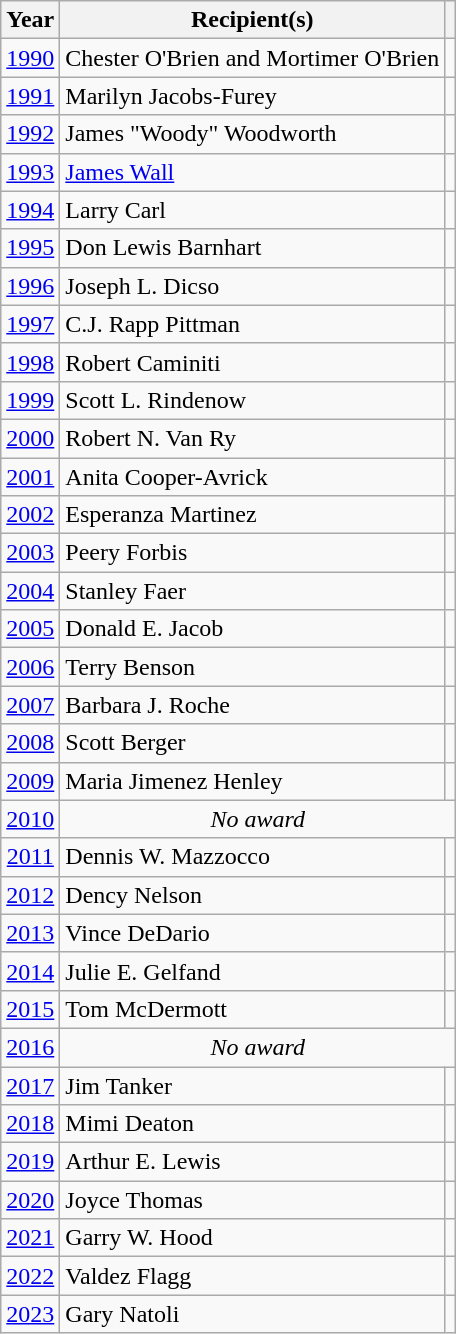<table class="wikitable sortable">
<tr>
<th>Year</th>
<th>Recipient(s)</th>
<th class=unsortable></th>
</tr>
<tr>
<td style="text-align:center;"><a href='#'>1990</a></td>
<td>Chester O'Brien and Mortimer O'Brien</td>
<td style="text-align:center;"></td>
</tr>
<tr>
<td style="text-align:center;"><a href='#'>1991</a></td>
<td>Marilyn Jacobs-Furey</td>
<td style="text-align:center;"></td>
</tr>
<tr>
<td style="text-align:center;"><a href='#'>1992</a></td>
<td>James "Woody" Woodworth</td>
<td style="text-align:center;"></td>
</tr>
<tr>
<td style="text-align:center;"><a href='#'>1993</a></td>
<td><a href='#'>James Wall</a></td>
<td style="text-align:center;"></td>
</tr>
<tr>
<td style="text-align:center;"><a href='#'>1994</a></td>
<td>Larry Carl</td>
<td style="text-align:center;"></td>
</tr>
<tr>
<td style="text-align:center;"><a href='#'>1995</a></td>
<td>Don Lewis Barnhart</td>
<td style="text-align:center;"></td>
</tr>
<tr>
<td style="text-align:center;"><a href='#'>1996</a></td>
<td>Joseph L. Dicso</td>
<td style="text-align:center;"></td>
</tr>
<tr>
<td style="text-align:center;"><a href='#'>1997</a></td>
<td>C.J. Rapp Pittman</td>
<td style="text-align:center;"></td>
</tr>
<tr>
<td style="text-align:center;"><a href='#'>1998</a></td>
<td>Robert Caminiti</td>
<td style="text-align:center;"></td>
</tr>
<tr>
<td style="text-align:center;"><a href='#'>1999</a></td>
<td>Scott L. Rindenow</td>
<td style="text-align:center;"></td>
</tr>
<tr>
<td style="text-align:center;"><a href='#'>2000</a></td>
<td>Robert N. Van Ry</td>
<td style="text-align:center;"></td>
</tr>
<tr>
<td style="text-align:center;"><a href='#'>2001</a></td>
<td>Anita Cooper-Avrick</td>
<td style="text-align:center;"></td>
</tr>
<tr>
<td style="text-align:center;"><a href='#'>2002</a></td>
<td>Esperanza Martinez</td>
<td style="text-align:center;"></td>
</tr>
<tr>
<td style="text-align:center;"><a href='#'>2003</a></td>
<td>Peery Forbis</td>
<td style="text-align:center;"></td>
</tr>
<tr>
<td style="text-align:center;"><a href='#'>2004</a></td>
<td>Stanley Faer</td>
<td style="text-align:center;"></td>
</tr>
<tr>
<td style="text-align:center;"><a href='#'>2005</a></td>
<td>Donald E. Jacob</td>
<td style="text-align:center;"></td>
</tr>
<tr>
<td style="text-align:center;"><a href='#'>2006</a></td>
<td>Terry Benson</td>
<td style="text-align:center;"></td>
</tr>
<tr>
<td style="text-align:center;"><a href='#'>2007</a></td>
<td>Barbara J. Roche</td>
<td style="text-align:center;"></td>
</tr>
<tr>
<td style="text-align:center;"><a href='#'>2008</a></td>
<td>Scott Berger</td>
<td style="text-align:center;"></td>
</tr>
<tr>
<td style="text-align:center;"><a href='#'>2009</a></td>
<td>Maria Jimenez Henley</td>
<td style="text-align:center;"></td>
</tr>
<tr>
<td style="text-align:center;"><a href='#'>2010</a></td>
<td style="text-align:center;" colspan="2"><em>No award</em></td>
</tr>
<tr>
<td style="text-align:center;"><a href='#'>2011</a></td>
<td>Dennis W. Mazzocco</td>
<td style="text-align:center;"></td>
</tr>
<tr>
<td style="text-align:center;"><a href='#'>2012</a></td>
<td>Dency Nelson</td>
<td style="text-align:center;"></td>
</tr>
<tr>
<td style="text-align:center;"><a href='#'>2013</a></td>
<td>Vince DeDario</td>
<td style="text-align:center;"></td>
</tr>
<tr>
<td style="text-align:center;"><a href='#'>2014</a></td>
<td>Julie E. Gelfand</td>
<td style="text-align:center;"></td>
</tr>
<tr>
<td style="text-align:center;"><a href='#'>2015</a></td>
<td>Tom McDermott</td>
<td style="text-align:center;"></td>
</tr>
<tr>
<td style="text-align:center;"><a href='#'>2016</a></td>
<td style="text-align:center;" colspan="2"><em>No award</em></td>
</tr>
<tr>
<td style="text-align:center;"><a href='#'>2017</a></td>
<td>Jim Tanker</td>
<td style="text-align:center;"></td>
</tr>
<tr>
<td style="text-align:center;"><a href='#'>2018</a></td>
<td>Mimi Deaton</td>
<td style="text-align:center;"></td>
</tr>
<tr>
<td style="text-align:center;"><a href='#'>2019</a></td>
<td>Arthur E. Lewis</td>
<td style="text-align:center;"></td>
</tr>
<tr>
<td style="text-align:center;"><a href='#'>2020</a></td>
<td>Joyce Thomas</td>
<td style="text-align:center;"></td>
</tr>
<tr>
<td style="text-align:center;"><a href='#'>2021</a></td>
<td>Garry W. Hood</td>
<td style="text-align:center;"></td>
</tr>
<tr>
<td style="text-align:center;"><a href='#'>2022</a></td>
<td>Valdez Flagg</td>
<td style="text-align:center;"></td>
</tr>
<tr>
<td style="text-align:center;"><a href='#'>2023</a></td>
<td>Gary Natoli</td>
<td style="text-align:center;"></td>
</tr>
</table>
